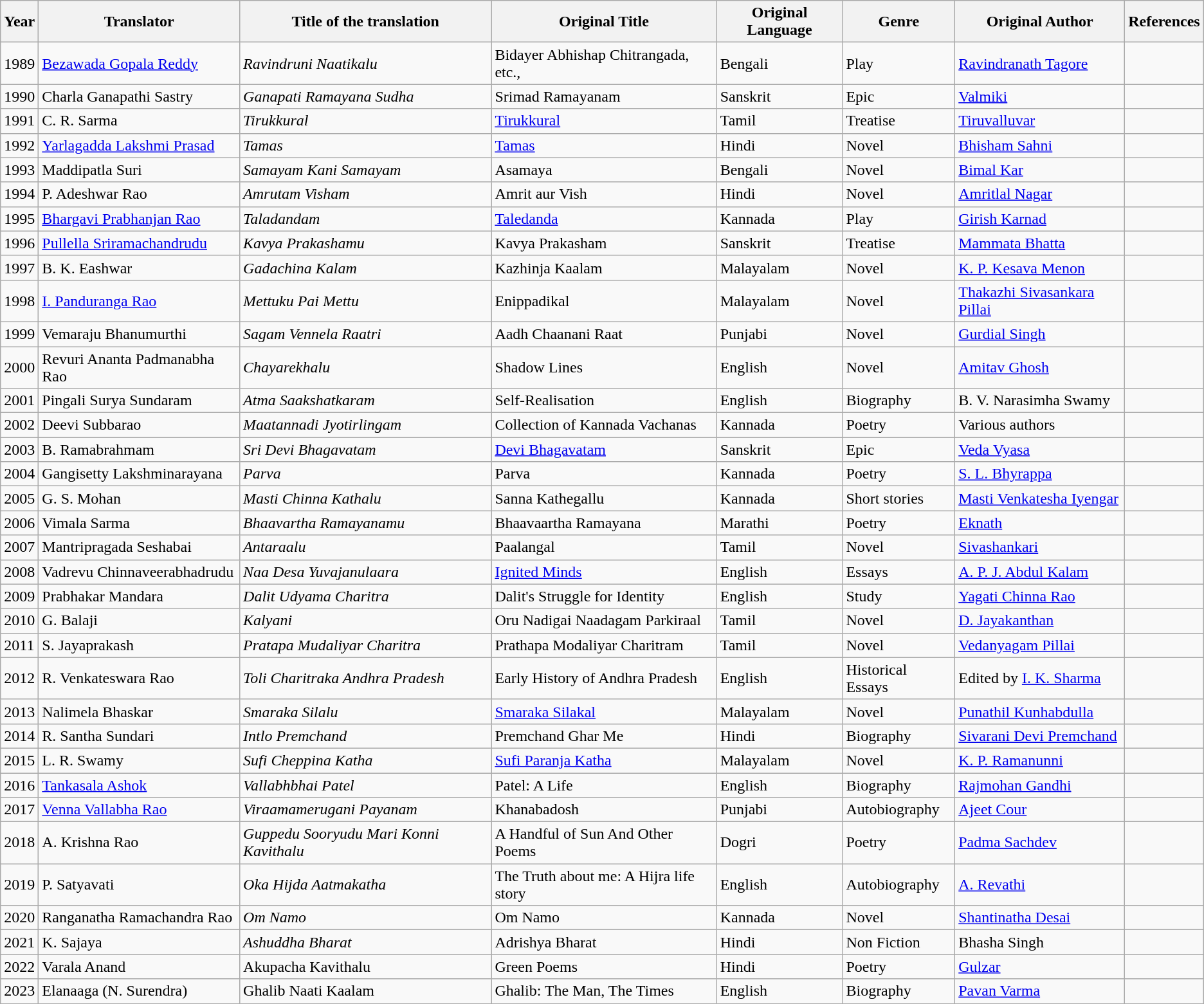<table class="wikitable sortable">
<tr>
<th>Year</th>
<th>Translator</th>
<th>Title of the translation</th>
<th>Original Title</th>
<th>Original Language</th>
<th>Genre</th>
<th>Original Author</th>
<th class=unsortable>References</th>
</tr>
<tr>
<td>1989</td>
<td><a href='#'>Bezawada Gopala Reddy</a></td>
<td><em>Ravindruni Naatikalu</em></td>
<td>Bidayer Abhishap Chitrangada, etc.,</td>
<td>Bengali</td>
<td>Play</td>
<td><a href='#'>Ravindranath Tagore</a></td>
<td></td>
</tr>
<tr>
<td>1990</td>
<td>Charla Ganapathi Sastry</td>
<td><em>Ganapati Ramayana Sudha</em></td>
<td>Srimad Ramayanam</td>
<td>Sanskrit</td>
<td>Epic</td>
<td><a href='#'>Valmiki</a></td>
<td></td>
</tr>
<tr>
<td>1991</td>
<td>C. R. Sarma</td>
<td><em>Tirukkural</em></td>
<td><a href='#'>Tirukkural</a></td>
<td>Tamil</td>
<td>Treatise</td>
<td><a href='#'>Tiruvalluvar</a></td>
<td></td>
</tr>
<tr>
<td>1992</td>
<td><a href='#'>Yarlagadda Lakshmi Prasad</a></td>
<td><em>Tamas</em></td>
<td><a href='#'>Tamas</a></td>
<td>Hindi</td>
<td>Novel</td>
<td><a href='#'>Bhisham Sahni</a></td>
<td></td>
</tr>
<tr>
<td>1993</td>
<td>Maddipatla Suri</td>
<td><em>Samayam Kani Samayam</em></td>
<td>Asamaya</td>
<td>Bengali</td>
<td>Novel</td>
<td><a href='#'>Bimal Kar</a></td>
<td></td>
</tr>
<tr>
<td>1994</td>
<td>P. Adeshwar Rao</td>
<td><em>Amrutam Visham</em></td>
<td>Amrit aur Vish</td>
<td>Hindi</td>
<td>Novel</td>
<td><a href='#'>Amritlal Nagar</a></td>
<td></td>
</tr>
<tr>
<td>1995</td>
<td><a href='#'>Bhargavi Prabhanjan Rao</a></td>
<td><em>Taladandam</em></td>
<td><a href='#'>Taledanda</a></td>
<td>Kannada</td>
<td>Play</td>
<td><a href='#'>Girish Karnad</a></td>
<td></td>
</tr>
<tr>
<td>1996</td>
<td><a href='#'>Pullella Sriramachandrudu</a></td>
<td><em>Kavya Prakashamu</em></td>
<td>Kavya Prakasham</td>
<td>Sanskrit</td>
<td>Treatise</td>
<td><a href='#'>Mammata Bhatta</a></td>
<td></td>
</tr>
<tr>
<td>1997</td>
<td>B. K. Eashwar</td>
<td><em>Gadachina Kalam</em></td>
<td>Kazhinja Kaalam</td>
<td>Malayalam</td>
<td>Novel</td>
<td><a href='#'>K. P. Kesava Menon</a></td>
<td></td>
</tr>
<tr>
<td>1998</td>
<td><a href='#'>I. Panduranga Rao</a></td>
<td><em>Mettuku Pai Mettu</em></td>
<td>Enippadikal</td>
<td>Malayalam</td>
<td>Novel</td>
<td><a href='#'>Thakazhi Sivasankara Pillai</a></td>
<td></td>
</tr>
<tr>
<td>1999</td>
<td>Vemaraju Bhanumurthi</td>
<td><em>Sagam Vennela Raatri</em></td>
<td>Aadh Chaanani Raat</td>
<td>Punjabi</td>
<td>Novel</td>
<td><a href='#'>Gurdial Singh</a></td>
<td></td>
</tr>
<tr>
<td>2000</td>
<td>Revuri Ananta Padmanabha Rao</td>
<td><em>Chayarekhalu</em></td>
<td>Shadow Lines</td>
<td>English</td>
<td>Novel</td>
<td><a href='#'>Amitav Ghosh</a></td>
<td></td>
</tr>
<tr>
<td>2001</td>
<td>Pingali Surya Sundaram</td>
<td><em>Atma Saakshatkaram</em></td>
<td>Self-Realisation</td>
<td>English</td>
<td>Biography</td>
<td>B. V. Narasimha Swamy</td>
<td></td>
</tr>
<tr>
<td>2002</td>
<td>Deevi Subbarao</td>
<td><em>Maatannadi Jyotirlingam</em></td>
<td>Collection of Kannada Vachanas</td>
<td>Kannada</td>
<td>Poetry</td>
<td>Various authors</td>
<td></td>
</tr>
<tr>
<td>2003</td>
<td>B. Ramabrahmam</td>
<td><em>Sri Devi Bhagavatam</em></td>
<td><a href='#'>Devi Bhagavatam</a></td>
<td>Sanskrit</td>
<td>Epic</td>
<td><a href='#'>Veda Vyasa</a></td>
<td></td>
</tr>
<tr>
<td>2004</td>
<td>Gangisetty Lakshminarayana</td>
<td><em>Parva</em></td>
<td>Parva</td>
<td>Kannada</td>
<td>Poetry</td>
<td><a href='#'>S. L. Bhyrappa</a></td>
<td></td>
</tr>
<tr>
<td>2005</td>
<td>G. S. Mohan</td>
<td><em>Masti Chinna Kathalu</em></td>
<td>Sanna Kathegallu</td>
<td>Kannada</td>
<td>Short stories</td>
<td><a href='#'>Masti Venkatesha Iyengar</a></td>
<td></td>
</tr>
<tr>
<td>2006</td>
<td>Vimala Sarma</td>
<td><em>Bhaavartha Ramayanamu</em></td>
<td>Bhaavaartha Ramayana</td>
<td>Marathi</td>
<td>Poetry</td>
<td><a href='#'>Eknath</a></td>
<td></td>
</tr>
<tr>
<td>2007</td>
<td>Mantripragada Seshabai</td>
<td><em>Antaraalu</em></td>
<td>Paalangal</td>
<td>Tamil</td>
<td>Novel</td>
<td><a href='#'>Sivashankari</a></td>
<td></td>
</tr>
<tr>
<td>2008</td>
<td>Vadrevu Chinnaveerabhadrudu</td>
<td><em>Naa Desa Yuvajanulaara</em></td>
<td><a href='#'>Ignited Minds</a></td>
<td>English</td>
<td>Essays</td>
<td><a href='#'>A. P. J. Abdul Kalam</a></td>
<td></td>
</tr>
<tr>
<td>2009</td>
<td>Prabhakar Mandara</td>
<td><em>Dalit Udyama Charitra</em></td>
<td>Dalit's Struggle for Identity</td>
<td>English</td>
<td>Study</td>
<td><a href='#'>Yagati Chinna Rao</a></td>
<td></td>
</tr>
<tr>
<td>2010</td>
<td>G. Balaji</td>
<td><em>Kalyani</em></td>
<td>Oru Nadigai Naadagam Parkiraal</td>
<td>Tamil</td>
<td>Novel</td>
<td><a href='#'>D. Jayakanthan</a></td>
<td></td>
</tr>
<tr>
<td>2011</td>
<td>S. Jayaprakash</td>
<td><em>Pratapa Mudaliyar Charitra</em></td>
<td>Prathapa Modaliyar Charitram</td>
<td>Tamil</td>
<td>Novel</td>
<td><a href='#'>Vedanyagam Pillai</a></td>
<td></td>
</tr>
<tr>
<td>2012</td>
<td>R. Venkateswara Rao</td>
<td><em>Toli Charitraka Andhra Pradesh</em></td>
<td>Early History of Andhra Pradesh</td>
<td>English</td>
<td>Historical Essays</td>
<td>Edited by <a href='#'>I. K. Sharma</a></td>
<td></td>
</tr>
<tr>
<td>2013</td>
<td>Nalimela Bhaskar</td>
<td><em>Smaraka Silalu</em></td>
<td><a href='#'>Smaraka Silakal</a></td>
<td>Malayalam</td>
<td>Novel</td>
<td><a href='#'>Punathil Kunhabdulla</a></td>
<td></td>
</tr>
<tr>
<td>2014</td>
<td>R. Santha Sundari</td>
<td><em>Intlo Premchand</em></td>
<td>Premchand Ghar Me</td>
<td>Hindi</td>
<td>Biography</td>
<td><a href='#'>Sivarani Devi Premchand</a></td>
<td></td>
</tr>
<tr>
<td>2015</td>
<td>L. R. Swamy</td>
<td><em>Sufi Cheppina Katha</em></td>
<td><a href='#'>Sufi Paranja Katha</a></td>
<td>Malayalam</td>
<td>Novel</td>
<td><a href='#'>K. P. Ramanunni</a></td>
<td></td>
</tr>
<tr>
<td>2016</td>
<td><a href='#'>Tankasala Ashok</a></td>
<td><em>Vallabhbhai Patel</em></td>
<td>Patel: A Life</td>
<td>English</td>
<td>Biography</td>
<td><a href='#'>Rajmohan Gandhi</a></td>
<td></td>
</tr>
<tr>
<td>2017</td>
<td><a href='#'>Venna Vallabha Rao</a></td>
<td><em>Viraamamerugani Payanam</em></td>
<td>Khanabadosh</td>
<td>Punjabi</td>
<td>Autobiography</td>
<td><a href='#'>Ajeet Cour</a></td>
<td></td>
</tr>
<tr>
<td>2018</td>
<td>A. Krishna Rao</td>
<td><em>Guppedu Sooryudu Mari Konni Kavithalu</em></td>
<td>A Handful of Sun And Other Poems</td>
<td>Dogri</td>
<td>Poetry</td>
<td><a href='#'>Padma Sachdev</a></td>
<td></td>
</tr>
<tr>
<td>2019</td>
<td>P. Satyavati</td>
<td><em>Oka Hijda Aatmakatha</em></td>
<td>The Truth about me: A Hijra life story</td>
<td>English</td>
<td>Autobiography</td>
<td><a href='#'>A. Revathi</a></td>
<td></td>
</tr>
<tr>
<td>2020</td>
<td>Ranganatha Ramachandra Rao</td>
<td><em>Om Namo</em></td>
<td>Om Namo</td>
<td>Kannada</td>
<td>Novel</td>
<td><a href='#'>Shantinatha Desai</a></td>
<td></td>
</tr>
<tr>
<td>2021</td>
<td>K. Sajaya</td>
<td><em>Ashuddha Bharat</em></td>
<td>Adrishya Bharat</td>
<td>Hindi</td>
<td>Non Fiction</td>
<td>Bhasha Singh</td>
<td></td>
</tr>
<tr>
<td>2022</td>
<td>Varala Anand</td>
<td>Akupacha Kavithalu</td>
<td>Green Poems</td>
<td>Hindi</td>
<td>Poetry</td>
<td><a href='#'>Gulzar</a></td>
<td></td>
</tr>
<tr>
<td>2023</td>
<td>Elanaaga (N. Surendra)</td>
<td>Ghalib Naati Kaalam</td>
<td>Ghalib: The Man, The Times</td>
<td>English</td>
<td>Biography</td>
<td><a href='#'>Pavan Varma</a></td>
<td></td>
</tr>
</table>
